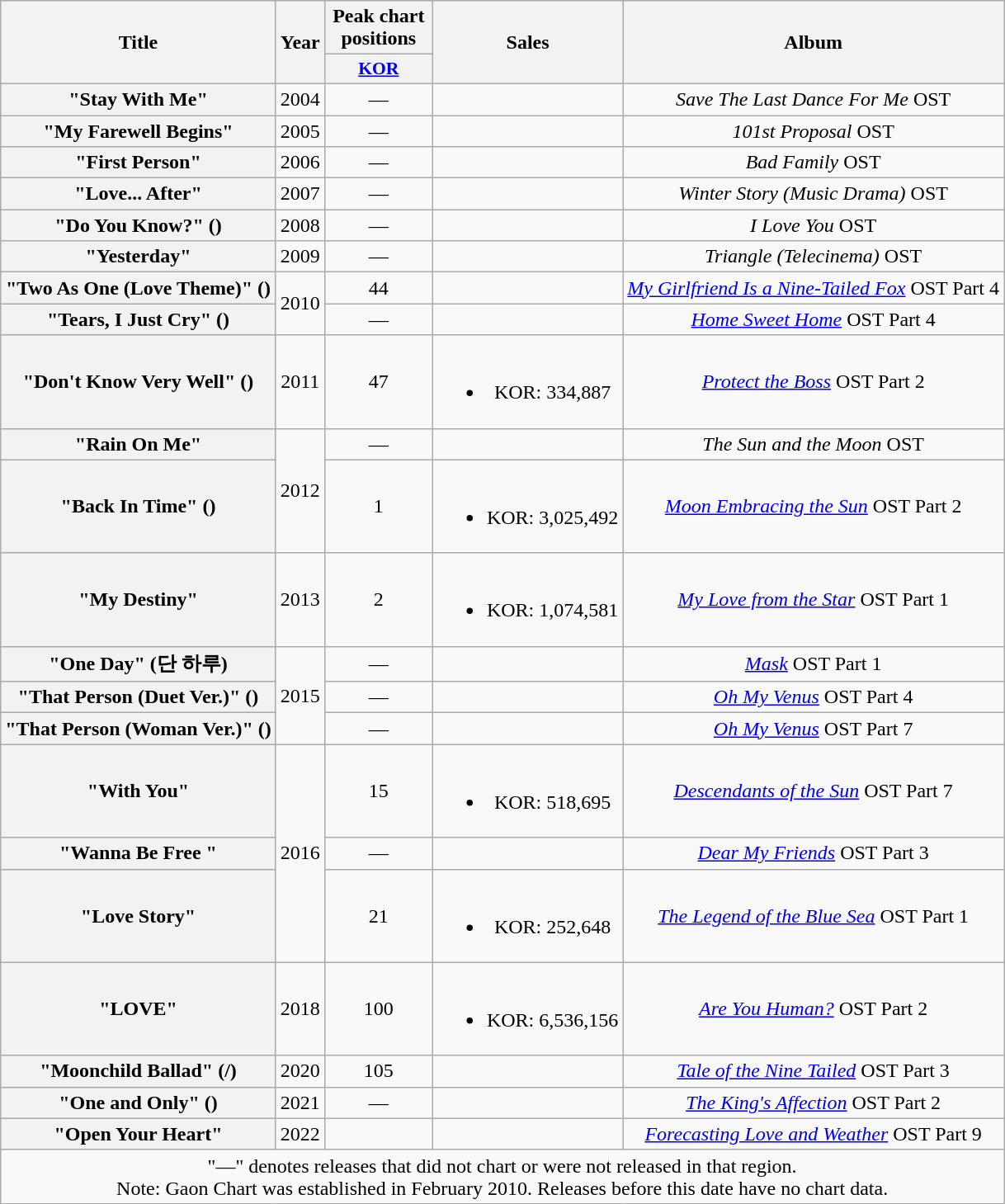<table class="wikitable plainrowheaders" style="text-align:center;">
<tr>
<th rowspan="2" scope="col">Title</th>
<th rowspan="2" scope="col">Year</th>
<th colspan="1" scope="col" style="width:5em;">Peak chart positions</th>
<th rowspan="2" scope="col">Sales </th>
<th rowspan="2" scope="col">Album</th>
</tr>
<tr>
<th scope="col" style="width:3em;font-size:90%;"><a href='#'>KOR</a><br></th>
</tr>
<tr>
<th scope="row">"Stay With Me"</th>
<td>2004</td>
<td>—</td>
<td></td>
<td><em>Save The Last Dance For Me</em> OST</td>
</tr>
<tr>
<th scope="row">"My Farewell Begins"</th>
<td>2005</td>
<td>—</td>
<td></td>
<td><em>101st Proposal</em> OST</td>
</tr>
<tr>
<th scope="row">"First Person"</th>
<td>2006</td>
<td>—</td>
<td></td>
<td><em>Bad Family</em> OST</td>
</tr>
<tr>
<th scope="row">"Love... After"</th>
<td>2007</td>
<td>—</td>
<td></td>
<td><em>Winter Story (Music Drama)</em> OST</td>
</tr>
<tr>
<th scope="row">"Do You Know?" ()</th>
<td>2008</td>
<td>—</td>
<td></td>
<td><em>I Love You</em> OST</td>
</tr>
<tr>
<th scope="row">"Yesterday"</th>
<td>2009</td>
<td>—</td>
<td></td>
<td><em>Triangle (Telecinema)</em> OST</td>
</tr>
<tr>
<th scope="row">"Two As One (Love Theme)" ()<br></th>
<td rowspan="2">2010</td>
<td>44</td>
<td></td>
<td><em><a href='#'>My Girlfriend Is a Nine-Tailed Fox</a></em> OST Part 4</td>
</tr>
<tr>
<th scope="row">"Tears, I Just Cry" ()</th>
<td>—</td>
<td></td>
<td><em><a href='#'>Home Sweet Home</a></em> OST Part 4</td>
</tr>
<tr>
<th scope="row">"Don't Know Very Well" ()</th>
<td>2011</td>
<td>47</td>
<td><br><ul><li>KOR: 334,887</li></ul></td>
<td><em><a href='#'>Protect the Boss</a></em> OST Part 2</td>
</tr>
<tr>
<th scope="row">"Rain On Me"</th>
<td rowspan="2">2012</td>
<td>—</td>
<td></td>
<td><em>The Sun and the Moon</em> OST</td>
</tr>
<tr>
<th scope="row">"Back In Time" ()</th>
<td>1</td>
<td><br><ul><li>KOR: 3,025,492</li></ul></td>
<td><em><a href='#'>Moon Embracing the Sun</a></em> OST Part 2</td>
</tr>
<tr>
<th scope="row">"My Destiny"</th>
<td>2013</td>
<td>2</td>
<td><br><ul><li>KOR: 1,074,581</li></ul></td>
<td><em><a href='#'>My Love from the Star</a></em> OST Part 1</td>
</tr>
<tr>
<th scope="row">"One Day" (단 하루)</th>
<td rowspan="3">2015</td>
<td>—</td>
<td></td>
<td><em><a href='#'>Mask</a></em> OST Part 1</td>
</tr>
<tr>
<th scope="row">"That Person (Duet Ver.)" ()</th>
<td>—</td>
<td></td>
<td><em><a href='#'>Oh My Venus</a></em> OST Part 4</td>
</tr>
<tr>
<th scope="row">"That Person (Woman Ver.)" ()</th>
<td>—</td>
<td></td>
<td><em><a href='#'>Oh My Venus</a></em> OST Part 7</td>
</tr>
<tr>
<th scope="row">"With You"</th>
<td rowspan="3">2016</td>
<td>15</td>
<td><br><ul><li>KOR: 518,695</li></ul></td>
<td><em><a href='#'>Descendants of the Sun</a></em> OST Part 7</td>
</tr>
<tr>
<th scope="row">"Wanna Be Free "</th>
<td>—</td>
<td></td>
<td><em><a href='#'>Dear My Friends</a></em> OST Part 3</td>
</tr>
<tr>
<th scope="row">"Love Story"</th>
<td>21</td>
<td><br><ul><li>KOR: 252,648</li></ul></td>
<td><em><a href='#'>The Legend of the Blue Sea</a></em> OST Part 1</td>
</tr>
<tr>
<th scope="row">"LOVE"</th>
<td>2018</td>
<td>100</td>
<td><br><ul><li>KOR: 6,536,156 </li></ul></td>
<td><em><a href='#'>Are You Human?</a></em> OST Part 2</td>
</tr>
<tr>
<th scope="row">"Moonchild Ballad" (/)</th>
<td>2020</td>
<td>105</td>
<td></td>
<td><em><a href='#'>Tale of the Nine Tailed</a></em> OST Part 3</td>
</tr>
<tr>
<th scope="row">"One and Only" ()</th>
<td>2021</td>
<td>— </td>
<td></td>
<td><em><a href='#'>The King's Affection</a></em> OST Part 2</td>
</tr>
<tr>
<th scope="row">"Open Your Heart"</th>
<td>2022</td>
<td></td>
<td></td>
<td><em><a href='#'>Forecasting Love and Weather</a></em> OST Part 9</td>
</tr>
<tr>
<td colspan="5">"—" denotes releases that did not chart or were not released in that region.<br>Note: Gaon Chart was established in February 2010. Releases before this date have no chart data.</td>
</tr>
</table>
